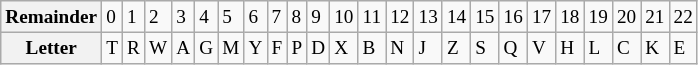<table class="wikitable" style="font-size:80%;">
<tr>
<th>Remainder</th>
<td>0</td>
<td>1</td>
<td>2</td>
<td>3</td>
<td>4</td>
<td>5</td>
<td>6</td>
<td>7</td>
<td>8</td>
<td>9</td>
<td>10</td>
<td>11</td>
<td>12</td>
<td>13</td>
<td>14</td>
<td>15</td>
<td>16</td>
<td>17</td>
<td>18</td>
<td>19</td>
<td>20</td>
<td>21</td>
<td>22</td>
</tr>
<tr>
<th>Letter</th>
<td>T</td>
<td>R</td>
<td>W</td>
<td>A</td>
<td>G</td>
<td>M</td>
<td>Y</td>
<td>F</td>
<td>P</td>
<td>D</td>
<td>X</td>
<td>B</td>
<td>N</td>
<td>J</td>
<td>Z</td>
<td>S</td>
<td>Q</td>
<td>V</td>
<td>H</td>
<td>L</td>
<td>C</td>
<td>K</td>
<td>E</td>
</tr>
</table>
